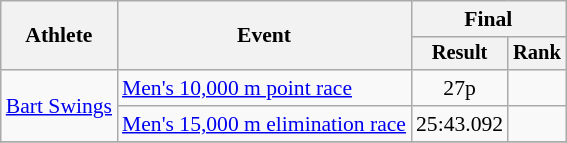<table class="wikitable" style="font-size:90%">
<tr>
<th rowspan=2>Athlete</th>
<th rowspan=2>Event</th>
<th colspan=2>Final</th>
</tr>
<tr style="font-size:95%">
<th>Result</th>
<th>Rank</th>
</tr>
<tr align="center">
<td align=left rowspan=2><a href='#'>Bart Swings</a></td>
<td align=left><a href='#'>Men's 10,000 m point race</a></td>
<td>27p</td>
<td></td>
</tr>
<tr align="center">
<td align=left><a href='#'>Men's 15,000 m elimination race</a></td>
<td>25:43.092</td>
<td></td>
</tr>
<tr align="center">
</tr>
</table>
